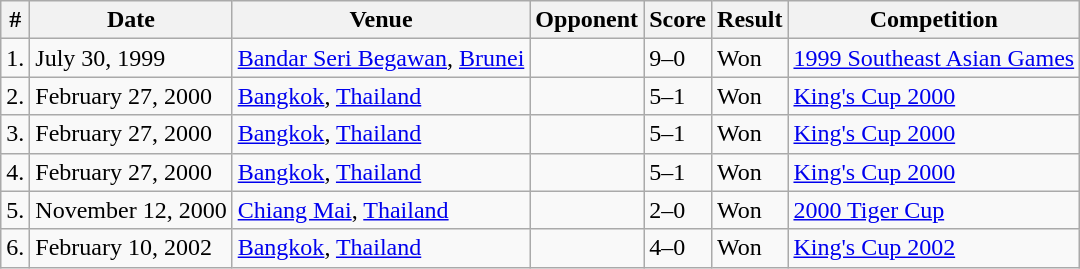<table class="wikitable sortable">
<tr>
<th>#</th>
<th>Date</th>
<th>Venue</th>
<th>Opponent</th>
<th>Score</th>
<th>Result</th>
<th>Competition</th>
</tr>
<tr>
<td>1.</td>
<td>July 30, 1999</td>
<td><a href='#'>Bandar Seri Begawan</a>, <a href='#'>Brunei</a></td>
<td></td>
<td>9–0</td>
<td>Won</td>
<td><a href='#'>1999 Southeast Asian Games</a></td>
</tr>
<tr>
<td>2.</td>
<td>February 27, 2000</td>
<td><a href='#'>Bangkok</a>, <a href='#'>Thailand</a></td>
<td></td>
<td>5–1</td>
<td>Won</td>
<td><a href='#'>King's Cup 2000</a></td>
</tr>
<tr>
<td>3.</td>
<td>February 27, 2000</td>
<td><a href='#'>Bangkok</a>, <a href='#'>Thailand</a></td>
<td></td>
<td>5–1</td>
<td>Won</td>
<td><a href='#'>King's Cup 2000</a></td>
</tr>
<tr>
<td>4.</td>
<td>February 27, 2000</td>
<td><a href='#'>Bangkok</a>, <a href='#'>Thailand</a></td>
<td></td>
<td>5–1</td>
<td>Won</td>
<td><a href='#'>King's Cup 2000</a></td>
</tr>
<tr>
<td>5.</td>
<td>November 12, 2000</td>
<td><a href='#'>Chiang Mai</a>, <a href='#'>Thailand</a></td>
<td></td>
<td>2–0</td>
<td>Won</td>
<td><a href='#'>2000 Tiger Cup</a></td>
</tr>
<tr>
<td>6.</td>
<td>February 10, 2002</td>
<td><a href='#'>Bangkok</a>, <a href='#'>Thailand</a></td>
<td></td>
<td>4–0</td>
<td>Won</td>
<td><a href='#'>King's Cup 2002</a></td>
</tr>
</table>
